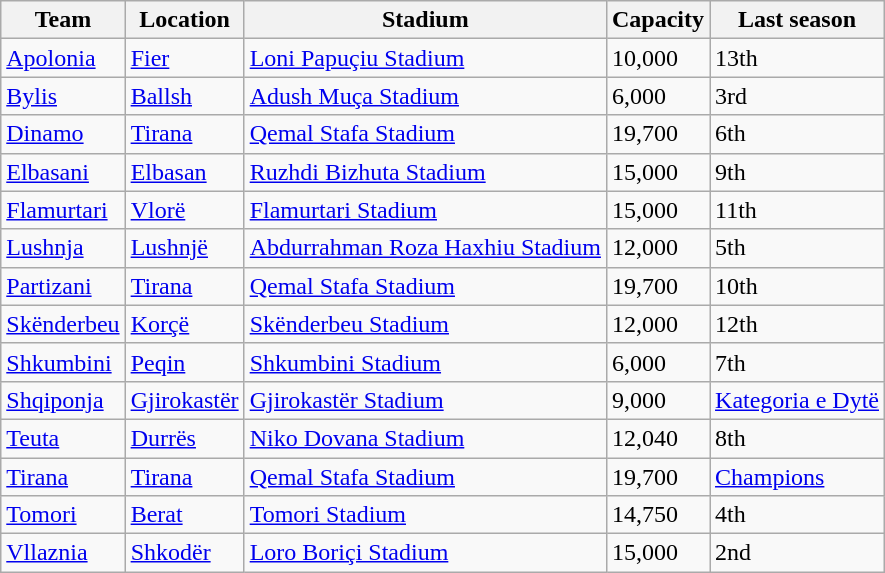<table class="wikitable sortable">
<tr>
<th>Team</th>
<th>Location</th>
<th>Stadium</th>
<th>Capacity</th>
<th>Last season</th>
</tr>
<tr>
<td><a href='#'>Apolonia</a></td>
<td><a href='#'>Fier</a></td>
<td><a href='#'>Loni Papuçiu Stadium</a></td>
<td>10,000</td>
<td>13th</td>
</tr>
<tr>
<td><a href='#'>Bylis</a></td>
<td><a href='#'>Ballsh</a></td>
<td><a href='#'>Adush Muça Stadium</a></td>
<td>6,000</td>
<td>3rd</td>
</tr>
<tr>
<td><a href='#'>Dinamo</a></td>
<td><a href='#'>Tirana</a></td>
<td><a href='#'>Qemal Stafa Stadium</a></td>
<td>19,700</td>
<td>6th</td>
</tr>
<tr>
<td><a href='#'>Elbasani</a></td>
<td><a href='#'>Elbasan</a></td>
<td><a href='#'>Ruzhdi Bizhuta Stadium</a></td>
<td>15,000</td>
<td>9th</td>
</tr>
<tr>
<td><a href='#'>Flamurtari</a></td>
<td><a href='#'>Vlorë</a></td>
<td><a href='#'>Flamurtari Stadium</a></td>
<td>15,000</td>
<td>11th</td>
</tr>
<tr>
<td><a href='#'>Lushnja</a></td>
<td><a href='#'>Lushnjë</a></td>
<td><a href='#'>Abdurrahman Roza Haxhiu Stadium</a></td>
<td>12,000</td>
<td>5th</td>
</tr>
<tr>
<td><a href='#'>Partizani</a></td>
<td><a href='#'>Tirana</a></td>
<td><a href='#'>Qemal Stafa Stadium</a></td>
<td>19,700</td>
<td>10th</td>
</tr>
<tr>
<td><a href='#'>Skënderbeu</a></td>
<td><a href='#'>Korçë</a></td>
<td><a href='#'>Skënderbeu Stadium</a></td>
<td>12,000</td>
<td>12th</td>
</tr>
<tr>
<td><a href='#'>Shkumbini</a></td>
<td><a href='#'>Peqin</a></td>
<td><a href='#'>Shkumbini Stadium</a></td>
<td>6,000</td>
<td>7th</td>
</tr>
<tr>
<td><a href='#'>Shqiponja</a></td>
<td><a href='#'>Gjirokastër</a></td>
<td><a href='#'>Gjirokastër Stadium</a></td>
<td>9,000</td>
<td><a href='#'>Kategoria e Dytë</a></td>
</tr>
<tr>
<td><a href='#'>Teuta</a></td>
<td><a href='#'>Durrës</a></td>
<td><a href='#'>Niko Dovana Stadium</a></td>
<td>12,040</td>
<td>8th</td>
</tr>
<tr>
<td><a href='#'>Tirana</a></td>
<td><a href='#'>Tirana</a></td>
<td><a href='#'>Qemal Stafa Stadium</a></td>
<td>19,700</td>
<td><a href='#'>Champions</a></td>
</tr>
<tr>
<td><a href='#'>Tomori</a></td>
<td><a href='#'>Berat</a></td>
<td><a href='#'>Tomori Stadium</a></td>
<td>14,750</td>
<td>4th</td>
</tr>
<tr>
<td><a href='#'>Vllaznia</a></td>
<td><a href='#'>Shkodër</a></td>
<td><a href='#'>Loro Boriçi Stadium</a></td>
<td>15,000</td>
<td>2nd</td>
</tr>
</table>
